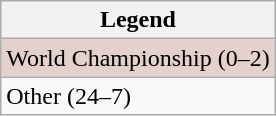<table class="wikitable">
<tr>
<th>Legend</th>
</tr>
<tr bgcolor="#e5d1cb">
<td>World Championship (0–2) </td>
</tr>
<tr>
<td>Other (24–7)</td>
</tr>
</table>
